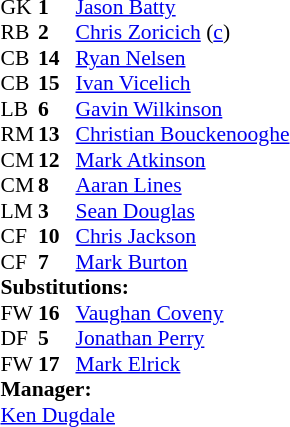<table style="font-size: 90%" cellspacing="0" cellpadding="0" align="center">
<tr>
<th width=25></th>
<th width=25></th>
</tr>
<tr>
<td>GK</td>
<td><strong>1</strong></td>
<td><a href='#'>Jason Batty</a></td>
</tr>
<tr>
<td>RB</td>
<td><strong>2</strong></td>
<td><a href='#'>Chris Zoricich</a> (<a href='#'>c</a>)</td>
<td></td>
<td></td>
</tr>
<tr>
<td>CB</td>
<td><strong>14</strong></td>
<td><a href='#'>Ryan Nelsen</a></td>
</tr>
<tr>
<td>CB</td>
<td><strong>15</strong></td>
<td><a href='#'>Ivan Vicelich</a></td>
</tr>
<tr>
<td>LB</td>
<td><strong>6</strong></td>
<td><a href='#'>Gavin Wilkinson</a></td>
</tr>
<tr>
<td>RM</td>
<td><strong>13</strong></td>
<td><a href='#'>Christian Bouckenooghe</a></td>
</tr>
<tr>
<td>CM</td>
<td><strong>12</strong></td>
<td><a href='#'>Mark Atkinson</a></td>
</tr>
<tr>
<td>CM</td>
<td><strong>8</strong></td>
<td><a href='#'>Aaran Lines</a></td>
</tr>
<tr>
<td>LM</td>
<td><strong>3</strong></td>
<td><a href='#'>Sean Douglas</a></td>
</tr>
<tr>
<td>CF</td>
<td><strong>10</strong></td>
<td><a href='#'>Chris Jackson</a></td>
<td></td>
<td></td>
</tr>
<tr>
<td>CF</td>
<td><strong>7</strong></td>
<td><a href='#'>Mark Burton</a></td>
<td></td>
<td></td>
</tr>
<tr>
<td colspan=3><strong>Substitutions:</strong></td>
</tr>
<tr>
<td>FW</td>
<td><strong>16</strong></td>
<td><a href='#'>Vaughan Coveny</a></td>
<td></td>
<td></td>
</tr>
<tr>
<td>DF</td>
<td><strong>5</strong></td>
<td><a href='#'>Jonathan Perry</a></td>
<td></td>
<td></td>
</tr>
<tr>
<td>FW</td>
<td><strong>17</strong></td>
<td><a href='#'>Mark Elrick</a></td>
<td></td>
<td></td>
</tr>
<tr>
<td colspan=3><strong>Manager:</strong></td>
</tr>
<tr>
<td colspan="4"><a href='#'>Ken Dugdale</a></td>
</tr>
</table>
